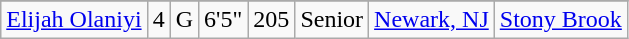<table class="wikitable sortable" border="1" style="text-align:center;">
<tr align=center>
</tr>
<tr>
<td><a href='#'>Elijah Olaniyi</a></td>
<td>4</td>
<td>G</td>
<td>6'5"</td>
<td>205</td>
<td>Senior</td>
<td><a href='#'>Newark, NJ</a></td>
<td><a href='#'>Stony Brook</a></td>
</tr>
</table>
